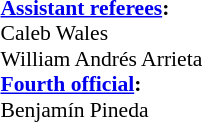<table width=100% style="font-size:90%">
<tr>
<td></td>
</tr>
<tr>
<td style="width:50%; vertical-align:top;"><br><strong><a href='#'>Assistant referees</a>:</strong>
<br>Caleb Wales
<br>William Andrés Arrieta
<br><strong><a href='#'>Fourth official</a>:</strong>
<br>Benjamín Pineda</td>
</tr>
</table>
